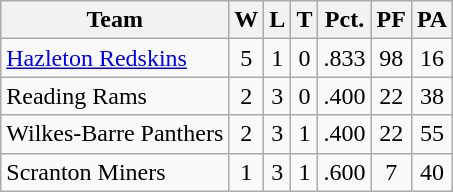<table class="wikitable">
<tr>
<th>Team</th>
<th>W</th>
<th>L</th>
<th>T</th>
<th>Pct.</th>
<th>PF</th>
<th>PA </th>
</tr>
<tr align="center">
<td align="left"><a href='#'>Hazleton Redskins</a></td>
<td>5</td>
<td>1</td>
<td>0</td>
<td>.833</td>
<td>98</td>
<td>16</td>
</tr>
<tr align="center">
<td align="left">Reading Rams</td>
<td>2</td>
<td>3</td>
<td>0</td>
<td>.400</td>
<td>22</td>
<td>38</td>
</tr>
<tr align="center">
<td align="left">Wilkes-Barre Panthers</td>
<td>2</td>
<td>3</td>
<td>1</td>
<td>.400</td>
<td>22</td>
<td>55</td>
</tr>
<tr align="center">
<td align="left">Scranton Miners</td>
<td>1</td>
<td>3</td>
<td>1</td>
<td>.600</td>
<td>7</td>
<td>40</td>
</tr>
</table>
